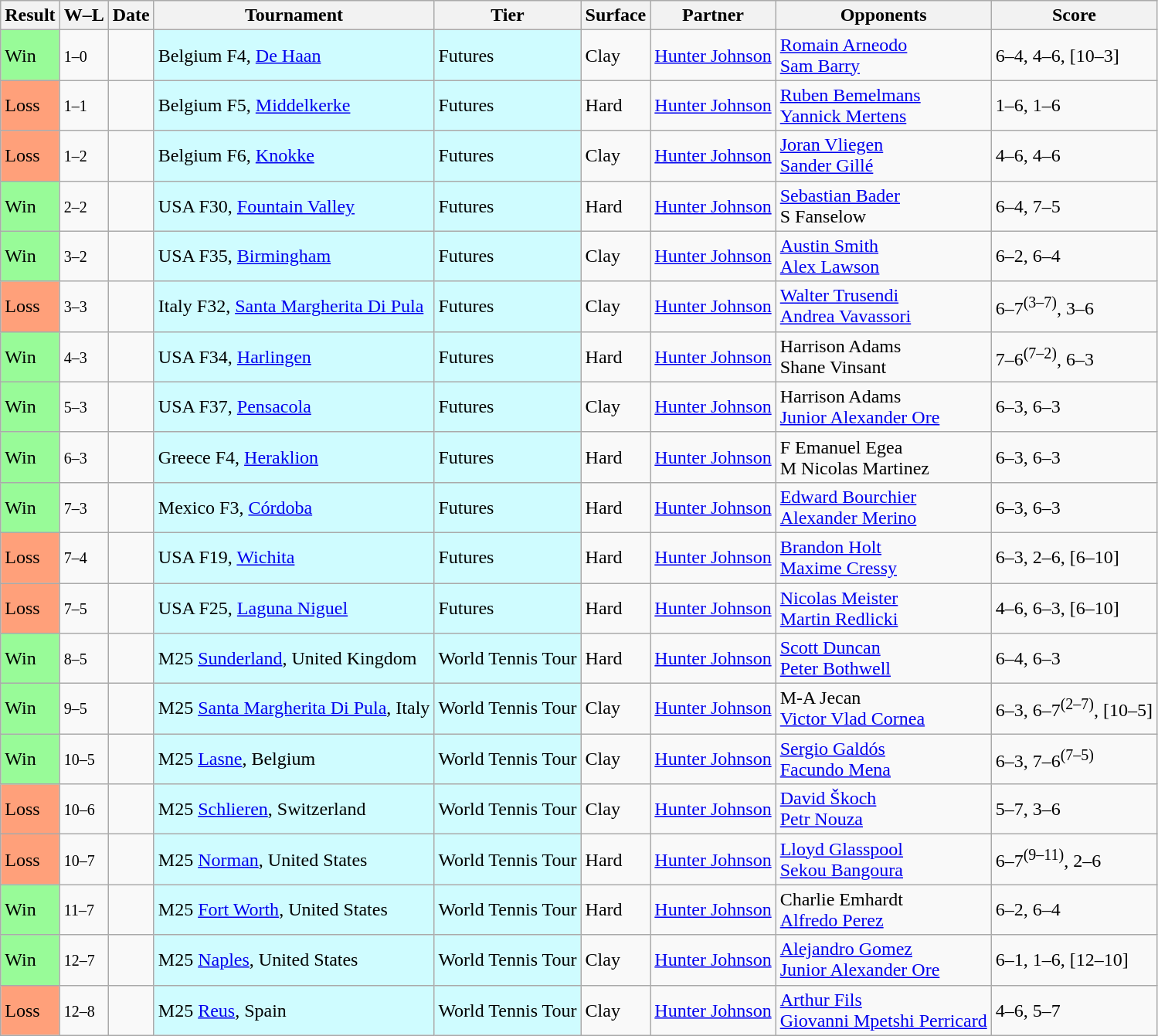<table class="sortable wikitable">
<tr>
<th>Result</th>
<th class=unsortable>W–L</th>
<th>Date</th>
<th>Tournament</th>
<th>Tier</th>
<th>Surface</th>
<th>Partner</th>
<th>Opponents</th>
<th class=unsortable>Score</th>
</tr>
<tr>
<td bgcolor=98FB98>Win</td>
<td><small>1–0</small></td>
<td></td>
<td style=background:#cffcff>Belgium F4, <a href='#'>De Haan</a></td>
<td style=background:#cffcff>Futures</td>
<td>Clay</td>
<td> <a href='#'>Hunter Johnson</a></td>
<td> <a href='#'>Romain Arneodo</a> <br> <a href='#'>Sam Barry</a></td>
<td>6–4, 4–6, [10–3]</td>
</tr>
<tr>
<td bgcolor=FFA07A>Loss</td>
<td><small>1–1</small></td>
<td></td>
<td style=background:#cffcff>Belgium F5, <a href='#'>Middelkerke</a></td>
<td style=background:#cffcff>Futures</td>
<td>Hard</td>
<td> <a href='#'>Hunter Johnson</a></td>
<td> <a href='#'>Ruben Bemelmans</a> <br> <a href='#'>Yannick Mertens</a></td>
<td>1–6, 1–6</td>
</tr>
<tr>
<td bgcolor=FFA07A>Loss</td>
<td><small>1–2</small></td>
<td></td>
<td style=background:#cffcff>Belgium F6, <a href='#'>Knokke</a></td>
<td style=background:#cffcff>Futures</td>
<td>Clay</td>
<td> <a href='#'>Hunter Johnson</a></td>
<td> <a href='#'>Joran Vliegen</a> <br> <a href='#'>Sander Gillé</a></td>
<td>4–6, 4–6</td>
</tr>
<tr>
<td bgcolor=98FB98>Win</td>
<td><small>2–2</small></td>
<td></td>
<td style=background:#cffcff>USA F30, <a href='#'>Fountain Valley</a></td>
<td style=background:#cffcff>Futures</td>
<td>Hard</td>
<td> <a href='#'>Hunter Johnson</a></td>
<td> <a href='#'>Sebastian Bader</a> <br> S Fanselow</td>
<td>6–4, 7–5</td>
</tr>
<tr>
<td bgcolor=98FB98>Win</td>
<td><small>3–2</small></td>
<td></td>
<td style=background:#cffcff>USA F35, <a href='#'>Birmingham</a></td>
<td style=background:#cffcff>Futures</td>
<td>Clay</td>
<td> <a href='#'>Hunter Johnson</a></td>
<td> <a href='#'>Austin Smith</a> <br> <a href='#'>Alex Lawson</a></td>
<td>6–2, 6–4</td>
</tr>
<tr>
<td bgcolor=FFA07A>Loss</td>
<td><small>3–3</small></td>
<td></td>
<td style=background:#cffcff>Italy F32, <a href='#'>Santa Margherita Di Pula</a></td>
<td style=background:#cffcff>Futures</td>
<td>Clay</td>
<td> <a href='#'>Hunter Johnson</a></td>
<td> <a href='#'>Walter Trusendi</a> <br> <a href='#'>Andrea Vavassori</a></td>
<td>6–7<sup>(3–7)</sup>, 3–6</td>
</tr>
<tr>
<td bgcolor=98FB98>Win</td>
<td><small>4–3</small></td>
<td></td>
<td style=background:#cffcff>USA F34, <a href='#'>Harlingen</a></td>
<td style=background:#cffcff>Futures</td>
<td>Hard</td>
<td> <a href='#'>Hunter Johnson</a></td>
<td> Harrison Adams <br> Shane Vinsant</td>
<td>7–6<sup>(7–2)</sup>, 6–3</td>
</tr>
<tr>
<td bgcolor=98FB98>Win</td>
<td><small>5–3</small></td>
<td></td>
<td style=background:#cffcff>USA F37, <a href='#'>Pensacola</a></td>
<td style=background:#cffcff>Futures</td>
<td>Clay</td>
<td> <a href='#'>Hunter Johnson</a></td>
<td> Harrison Adams <br> <a href='#'>Junior Alexander Ore</a></td>
<td>6–3, 6–3</td>
</tr>
<tr>
<td bgcolor=98FB98>Win</td>
<td><small>6–3</small></td>
<td></td>
<td style=background:#cffcff>Greece F4, <a href='#'>Heraklion</a></td>
<td style=background:#cffcff>Futures</td>
<td>Hard</td>
<td> <a href='#'>Hunter Johnson</a></td>
<td> F Emanuel Egea <br> M Nicolas Martinez</td>
<td>6–3, 6–3</td>
</tr>
<tr>
<td bgcolor=98FB98>Win</td>
<td><small>7–3</small></td>
<td></td>
<td style=background:#cffcff>Mexico F3, <a href='#'>Córdoba</a></td>
<td style=background:#cffcff>Futures</td>
<td>Hard</td>
<td> <a href='#'>Hunter Johnson</a></td>
<td> <a href='#'>Edward Bourchier</a> <br> <a href='#'>Alexander Merino</a></td>
<td>6–3, 6–3</td>
</tr>
<tr>
<td bgcolor=FFA07A>Loss</td>
<td><small>7–4</small></td>
<td></td>
<td style=background:#cffcff>USA F19, <a href='#'>Wichita</a></td>
<td style=background:#cffcff>Futures</td>
<td>Hard</td>
<td> <a href='#'>Hunter Johnson</a></td>
<td> <a href='#'>Brandon Holt</a> <br> <a href='#'>Maxime Cressy</a></td>
<td>6–3, 2–6, [6–10]</td>
</tr>
<tr>
<td bgcolor=FFA07A>Loss</td>
<td><small>7–5</small></td>
<td></td>
<td style=background:#cffcff>USA F25, <a href='#'>Laguna Niguel</a></td>
<td style=background:#cffcff>Futures</td>
<td>Hard</td>
<td> <a href='#'>Hunter Johnson</a></td>
<td> <a href='#'>Nicolas Meister</a> <br> <a href='#'>Martin Redlicki</a></td>
<td>4–6, 6–3, [6–10]</td>
</tr>
<tr>
<td bgcolor=98FB98>Win</td>
<td><small>8–5</small></td>
<td></td>
<td style=background:#cffcff>M25 <a href='#'>Sunderland</a>, United Kingdom</td>
<td style=background:#cffcff>World Tennis Tour</td>
<td>Hard</td>
<td> <a href='#'>Hunter Johnson</a></td>
<td> <a href='#'>Scott Duncan</a> <br> <a href='#'>Peter Bothwell</a></td>
<td>6–4, 6–3</td>
</tr>
<tr>
<td bgcolor=98FB98>Win</td>
<td><small>9–5</small></td>
<td></td>
<td style=background:#cffcff>M25 <a href='#'>Santa Margherita Di Pula</a>, Italy</td>
<td style=background:#cffcff>World Tennis Tour</td>
<td>Clay</td>
<td> <a href='#'>Hunter Johnson</a></td>
<td> M-A Jecan <br> <a href='#'>Victor Vlad Cornea</a></td>
<td>6–3, 6–7<sup>(2–7)</sup>, [10–5]</td>
</tr>
<tr>
<td bgcolor=98FB98>Win</td>
<td><small>10–5</small></td>
<td></td>
<td style=background:#cffcff>M25 <a href='#'>Lasne</a>, Belgium</td>
<td style=background:#cffcff>World Tennis Tour</td>
<td>Clay</td>
<td> <a href='#'>Hunter Johnson</a></td>
<td> <a href='#'>Sergio Galdós</a> <br> <a href='#'>Facundo Mena</a></td>
<td>6–3, 7–6<sup>(7–5)</sup></td>
</tr>
<tr>
<td bgcolor=FFA07A>Loss</td>
<td><small>10–6</small></td>
<td></td>
<td style=background:#cffcff>M25 <a href='#'>Schlieren</a>, Switzerland</td>
<td style=background:#cffcff>World Tennis Tour</td>
<td>Clay</td>
<td> <a href='#'>Hunter Johnson</a></td>
<td> <a href='#'>David Škoch</a> <br> <a href='#'>Petr Nouza</a></td>
<td>5–7, 3–6</td>
</tr>
<tr>
<td bgcolor=FFA07A>Loss</td>
<td><small>10–7</small></td>
<td></td>
<td style=background:#cffcff>M25 <a href='#'>Norman</a>, United States</td>
<td style=background:#cffcff>World Tennis Tour</td>
<td>Hard</td>
<td> <a href='#'>Hunter Johnson</a></td>
<td> <a href='#'>Lloyd Glasspool</a> <br> <a href='#'>Sekou Bangoura</a></td>
<td>6–7<sup>(9–11)</sup>, 2–6</td>
</tr>
<tr>
<td bgcolor=98FB98>Win</td>
<td><small>11–7</small></td>
<td></td>
<td style=background:#cffcff>M25 <a href='#'>Fort Worth</a>, United States</td>
<td style=background:#cffcff>World Tennis Tour</td>
<td>Hard</td>
<td> <a href='#'>Hunter Johnson</a></td>
<td> Charlie Emhardt <br> <a href='#'>Alfredo Perez</a></td>
<td>6–2, 6–4</td>
</tr>
<tr>
<td bgcolor=98FB98>Win</td>
<td><small>12–7</small></td>
<td></td>
<td style=background:#cffcff>M25 <a href='#'>Naples</a>, United States</td>
<td style=background:#cffcff>World Tennis Tour</td>
<td>Clay</td>
<td> <a href='#'>Hunter Johnson</a></td>
<td> <a href='#'>Alejandro Gomez</a> <br> <a href='#'>Junior Alexander Ore</a></td>
<td>6–1, 1–6, [12–10]</td>
</tr>
<tr>
<td bgcolor=FFA07A>Loss</td>
<td><small>12–8</small></td>
<td></td>
<td style=background:#cffcff>M25 <a href='#'>Reus</a>, Spain</td>
<td style=background:#cffcff>World Tennis Tour</td>
<td>Clay</td>
<td> <a href='#'>Hunter Johnson</a></td>
<td> <a href='#'>Arthur Fils</a> <br> <a href='#'>Giovanni Mpetshi Perricard</a></td>
<td>4–6, 5–7</td>
</tr>
</table>
